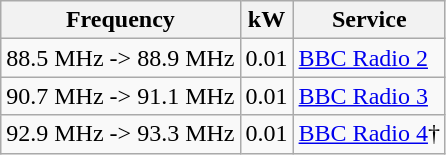<table class="wikitable sortable">
<tr>
<th>Frequency</th>
<th>kW</th>
<th>Service</th>
</tr>
<tr>
<td>88.5 MHz -> 88.9 MHz</td>
<td>0.01</td>
<td><a href='#'>BBC Radio 2</a></td>
</tr>
<tr>
<td>90.7 MHz -> 91.1 MHz</td>
<td>0.01</td>
<td><a href='#'>BBC Radio 3</a></td>
</tr>
<tr>
<td>92.9 MHz -> 93.3 MHz</td>
<td>0.01</td>
<td><a href='#'>BBC Radio 4</a>†</td>
</tr>
</table>
